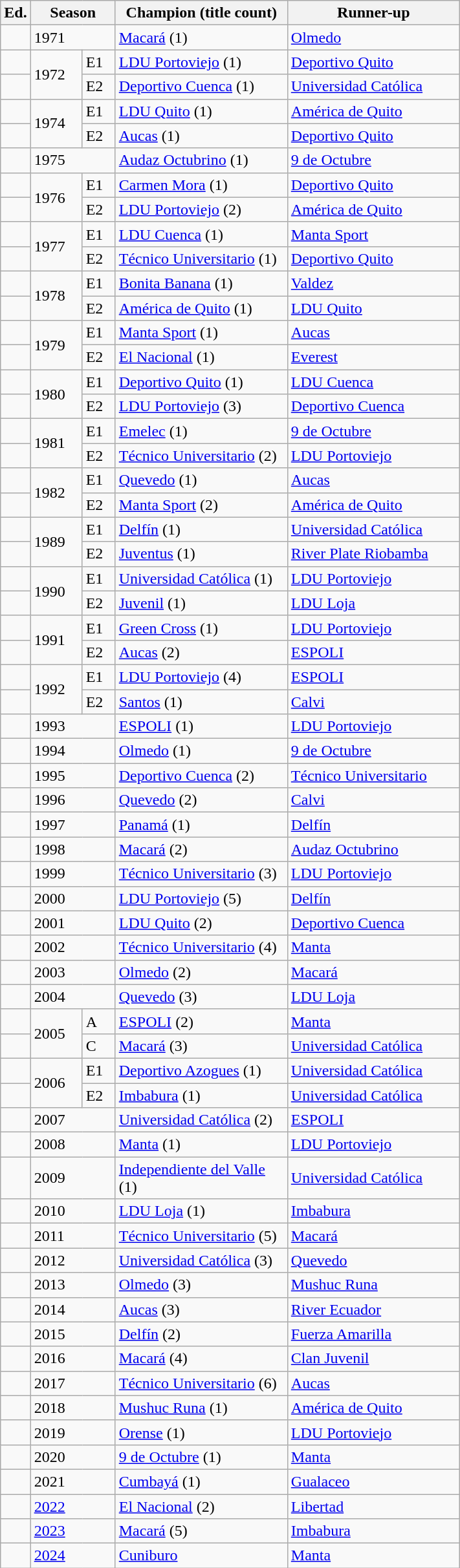<table class="wikitable sortable">
<tr>
<th width=px>Ed.</th>
<th width=80px colspan=2>Season</th>
<th width=170px>Champion (title count)</th>
<th width=170px>Runner-up</th>
</tr>
<tr>
<td></td>
<td colspan=2>1971</td>
<td><a href='#'>Macará</a> (1)</td>
<td><a href='#'>Olmedo</a></td>
</tr>
<tr>
<td></td>
<td rowspan=2>1972</td>
<td>E1</td>
<td><a href='#'>LDU Portoviejo</a> (1)</td>
<td><a href='#'>Deportivo Quito</a></td>
</tr>
<tr>
<td></td>
<td>E2</td>
<td><a href='#'>Deportivo Cuenca</a> (1)</td>
<td><a href='#'>Universidad Católica</a></td>
</tr>
<tr>
<td></td>
<td rowspan=2>1974</td>
<td>E1</td>
<td><a href='#'>LDU Quito</a> (1)</td>
<td><a href='#'>América de Quito</a></td>
</tr>
<tr>
<td></td>
<td>E2</td>
<td><a href='#'>Aucas</a> (1)</td>
<td><a href='#'>Deportivo Quito</a></td>
</tr>
<tr>
<td></td>
<td colspan=2>1975</td>
<td><a href='#'>Audaz Octubrino</a> (1)</td>
<td><a href='#'>9 de Octubre</a></td>
</tr>
<tr>
<td></td>
<td rowspan=2>1976</td>
<td>E1</td>
<td><a href='#'>Carmen Mora</a> (1)</td>
<td><a href='#'>Deportivo Quito</a></td>
</tr>
<tr>
<td></td>
<td>E2</td>
<td><a href='#'>LDU Portoviejo</a> (2)</td>
<td><a href='#'>América de Quito</a></td>
</tr>
<tr>
<td></td>
<td rowspan=2>1977</td>
<td>E1</td>
<td><a href='#'>LDU Cuenca</a> (1)</td>
<td><a href='#'>Manta Sport</a></td>
</tr>
<tr>
<td></td>
<td>E2</td>
<td><a href='#'>Técnico Universitario</a> (1)</td>
<td><a href='#'>Deportivo Quito</a></td>
</tr>
<tr>
<td></td>
<td rowspan=2>1978</td>
<td>E1</td>
<td><a href='#'>Bonita Banana</a> (1)</td>
<td><a href='#'>Valdez</a></td>
</tr>
<tr>
<td></td>
<td>E2</td>
<td><a href='#'>América de Quito</a> (1)</td>
<td><a href='#'>LDU Quito</a></td>
</tr>
<tr>
<td></td>
<td rowspan=2>1979</td>
<td>E1</td>
<td><a href='#'>Manta Sport</a> (1)</td>
<td><a href='#'>Aucas</a></td>
</tr>
<tr>
<td></td>
<td>E2</td>
<td><a href='#'>El Nacional</a> (1)</td>
<td><a href='#'>Everest</a></td>
</tr>
<tr>
<td></td>
<td rowspan=2>1980</td>
<td>E1</td>
<td><a href='#'>Deportivo Quito</a> (1)</td>
<td><a href='#'>LDU Cuenca</a></td>
</tr>
<tr>
<td></td>
<td>E2</td>
<td><a href='#'>LDU Portoviejo</a> (3)</td>
<td><a href='#'>Deportivo Cuenca</a></td>
</tr>
<tr>
<td></td>
<td rowspan=2>1981</td>
<td>E1</td>
<td><a href='#'>Emelec</a> (1)</td>
<td><a href='#'>9 de Octubre</a></td>
</tr>
<tr>
<td></td>
<td>E2</td>
<td><a href='#'>Técnico Universitario</a> (2)</td>
<td><a href='#'>LDU Portoviejo</a></td>
</tr>
<tr>
<td></td>
<td rowspan=2>1982</td>
<td>E1</td>
<td><a href='#'>Quevedo</a> (1)</td>
<td><a href='#'>Aucas</a></td>
</tr>
<tr>
<td></td>
<td>E2</td>
<td><a href='#'>Manta Sport</a> (2)</td>
<td><a href='#'>América de Quito</a></td>
</tr>
<tr>
<td></td>
<td rowspan=2>1989</td>
<td>E1</td>
<td><a href='#'>Delfín</a> (1)</td>
<td><a href='#'>Universidad Católica</a></td>
</tr>
<tr>
<td></td>
<td>E2</td>
<td><a href='#'>Juventus</a> (1)</td>
<td><a href='#'>River Plate Riobamba</a></td>
</tr>
<tr>
<td></td>
<td rowspan=2>1990</td>
<td>E1</td>
<td><a href='#'>Universidad Católica</a> (1)</td>
<td><a href='#'>LDU Portoviejo</a></td>
</tr>
<tr>
<td></td>
<td>E2</td>
<td><a href='#'>Juvenil</a> (1)</td>
<td><a href='#'>LDU Loja</a></td>
</tr>
<tr>
<td></td>
<td rowspan=2>1991</td>
<td>E1</td>
<td><a href='#'>Green Cross</a> (1)</td>
<td><a href='#'>LDU Portoviejo</a></td>
</tr>
<tr>
<td></td>
<td>E2</td>
<td><a href='#'>Aucas</a> (2)</td>
<td><a href='#'>ESPOLI</a></td>
</tr>
<tr>
<td></td>
<td rowspan=2>1992</td>
<td>E1</td>
<td><a href='#'>LDU Portoviejo</a> (4)</td>
<td><a href='#'>ESPOLI</a></td>
</tr>
<tr>
<td></td>
<td>E2</td>
<td><a href='#'>Santos</a> (1)</td>
<td><a href='#'>Calvi</a></td>
</tr>
<tr>
<td></td>
<td colspan=2>1993</td>
<td><a href='#'>ESPOLI</a> (1)</td>
<td><a href='#'>LDU Portoviejo</a></td>
</tr>
<tr>
<td></td>
<td colspan=2>1994</td>
<td><a href='#'>Olmedo</a> (1)</td>
<td><a href='#'>9 de Octubre</a></td>
</tr>
<tr>
<td></td>
<td colspan=2>1995</td>
<td><a href='#'>Deportivo Cuenca</a> (2)</td>
<td><a href='#'>Técnico Universitario</a></td>
</tr>
<tr>
<td></td>
<td colspan=2>1996</td>
<td><a href='#'>Quevedo</a> (2)</td>
<td><a href='#'>Calvi</a></td>
</tr>
<tr>
<td></td>
<td colspan=2>1997</td>
<td><a href='#'>Panamá</a> (1)</td>
<td><a href='#'>Delfín</a></td>
</tr>
<tr>
<td></td>
<td colspan=2>1998</td>
<td><a href='#'>Macará</a> (2)</td>
<td><a href='#'>Audaz Octubrino</a></td>
</tr>
<tr>
<td></td>
<td colspan=2>1999</td>
<td><a href='#'>Técnico Universitario</a> (3)</td>
<td><a href='#'>LDU Portoviejo</a></td>
</tr>
<tr>
<td></td>
<td colspan=2>2000</td>
<td><a href='#'>LDU Portoviejo</a> (5)</td>
<td><a href='#'>Delfín</a></td>
</tr>
<tr>
<td></td>
<td colspan=2>2001</td>
<td><a href='#'>LDU Quito</a> (2)</td>
<td><a href='#'>Deportivo Cuenca</a></td>
</tr>
<tr>
<td></td>
<td colspan=2>2002</td>
<td><a href='#'>Técnico Universitario</a> (4)</td>
<td><a href='#'>Manta</a></td>
</tr>
<tr>
<td></td>
<td colspan=2>2003</td>
<td><a href='#'>Olmedo</a> (2)</td>
<td><a href='#'>Macará</a></td>
</tr>
<tr>
<td></td>
<td colspan=2>2004</td>
<td><a href='#'>Quevedo</a> (3)</td>
<td><a href='#'>LDU Loja</a></td>
</tr>
<tr>
<td></td>
<td rowspan=2>2005</td>
<td>A</td>
<td><a href='#'>ESPOLI</a> (2)</td>
<td><a href='#'>Manta</a></td>
</tr>
<tr>
<td></td>
<td>C</td>
<td><a href='#'>Macará</a> (3)</td>
<td><a href='#'>Universidad Católica</a></td>
</tr>
<tr>
<td></td>
<td rowspan=2>2006</td>
<td>E1</td>
<td><a href='#'>Deportivo Azogues</a> (1)</td>
<td><a href='#'>Universidad Católica</a></td>
</tr>
<tr>
<td></td>
<td>E2</td>
<td><a href='#'>Imbabura</a> (1)</td>
<td><a href='#'>Universidad Católica</a></td>
</tr>
<tr>
<td></td>
<td colspan=2>2007</td>
<td><a href='#'>Universidad Católica</a> (2)</td>
<td><a href='#'>ESPOLI</a></td>
</tr>
<tr>
<td></td>
<td colspan=2>2008</td>
<td><a href='#'>Manta</a> (1)</td>
<td><a href='#'>LDU Portoviejo</a></td>
</tr>
<tr>
<td></td>
<td colspan=2>2009</td>
<td><a href='#'>Independiente del Valle</a> (1)</td>
<td><a href='#'>Universidad Católica</a></td>
</tr>
<tr>
<td></td>
<td colspan=2>2010</td>
<td><a href='#'>LDU Loja</a> (1)</td>
<td><a href='#'>Imbabura</a></td>
</tr>
<tr>
<td></td>
<td colspan=2>2011</td>
<td><a href='#'>Técnico Universitario</a> (5)</td>
<td><a href='#'>Macará</a></td>
</tr>
<tr>
<td></td>
<td colspan=2>2012</td>
<td><a href='#'>Universidad Católica</a> (3)</td>
<td><a href='#'>Quevedo</a></td>
</tr>
<tr>
<td></td>
<td colspan=2>2013</td>
<td><a href='#'>Olmedo</a> (3)</td>
<td><a href='#'>Mushuc Runa</a></td>
</tr>
<tr>
<td></td>
<td colspan=2>2014</td>
<td><a href='#'>Aucas</a> (3)</td>
<td><a href='#'>River Ecuador</a></td>
</tr>
<tr>
<td></td>
<td colspan=2>2015</td>
<td><a href='#'>Delfín</a> (2)</td>
<td><a href='#'>Fuerza Amarilla</a></td>
</tr>
<tr>
<td></td>
<td colspan=2>2016</td>
<td><a href='#'>Macará</a> (4)</td>
<td><a href='#'>Clan Juvenil</a></td>
</tr>
<tr>
<td></td>
<td colspan=2>2017</td>
<td><a href='#'>Técnico Universitario</a> (6)</td>
<td><a href='#'>Aucas</a></td>
</tr>
<tr>
<td></td>
<td colspan=2>2018</td>
<td><a href='#'>Mushuc Runa</a> (1)</td>
<td><a href='#'>América de Quito</a></td>
</tr>
<tr>
<td></td>
<td colspan=2>2019</td>
<td><a href='#'>Orense</a> (1)</td>
<td><a href='#'>LDU Portoviejo</a></td>
</tr>
<tr>
<td></td>
<td colspan=2>2020</td>
<td><a href='#'>9 de Octubre</a> (1)</td>
<td><a href='#'>Manta</a></td>
</tr>
<tr>
<td></td>
<td colspan=2>2021</td>
<td><a href='#'>Cumbayá</a> (1)</td>
<td><a href='#'>Gualaceo</a></td>
</tr>
<tr>
<td></td>
<td colspan=2><a href='#'>2022</a></td>
<td><a href='#'>El Nacional</a> (2)</td>
<td><a href='#'>Libertad</a></td>
</tr>
<tr>
<td></td>
<td colspan=2><a href='#'>2023</a></td>
<td><a href='#'>Macará</a> (5)</td>
<td><a href='#'>Imbabura</a></td>
</tr>
<tr>
<td></td>
<td colspan=2><a href='#'>2024</a></td>
<td><a href='#'>Cuniburo</a></td>
<td><a href='#'>Manta</a></td>
</tr>
</table>
